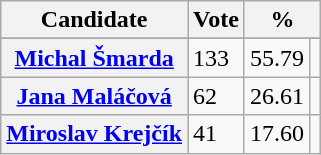<table class="wikitable">
<tr>
<th>Candidate</th>
<th>Vote</th>
<th colspan=3>%</th>
</tr>
<tr>
</tr>
<tr>
<th><a href='#'>Michal Šmarda</a></th>
<td>133</td>
<td>55.79</td>
<td></td>
</tr>
<tr>
<th><a href='#'>Jana Maláčová</a></th>
<td>62</td>
<td>26.61</td>
<td></td>
</tr>
<tr>
<th><a href='#'>Miroslav Krejčík</a></th>
<td>41</td>
<td>17.60</td>
<td></td>
</tr>
</table>
